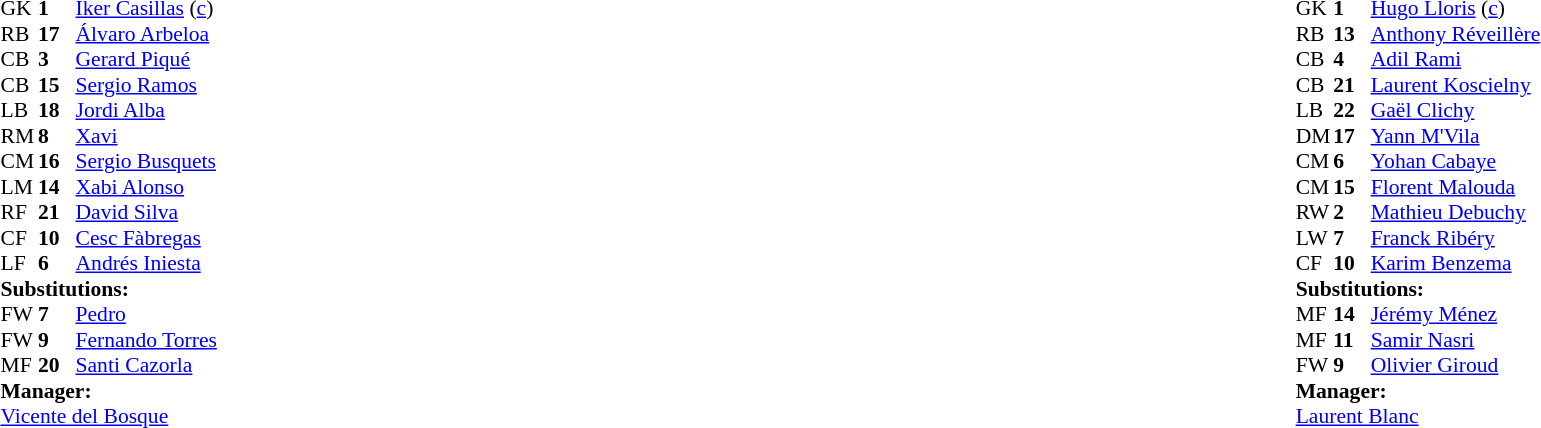<table style="width:100%;">
<tr>
<td style="vertical-align:top; width:40%;"><br><table style="font-size:90%" cellspacing="0" cellpadding="0">
<tr>
<th width="25"></th>
<th width="25"></th>
</tr>
<tr>
<td>GK</td>
<td><strong>1</strong></td>
<td><a href='#'>Iker Casillas</a> (<a href='#'>c</a>)</td>
</tr>
<tr>
<td>RB</td>
<td><strong>17</strong></td>
<td><a href='#'>Álvaro Arbeloa</a></td>
</tr>
<tr>
<td>CB</td>
<td><strong>3</strong></td>
<td><a href='#'>Gerard Piqué</a></td>
</tr>
<tr>
<td>CB</td>
<td><strong>15</strong></td>
<td><a href='#'>Sergio Ramos</a></td>
<td></td>
</tr>
<tr>
<td>LB</td>
<td><strong>18</strong></td>
<td><a href='#'>Jordi Alba</a></td>
</tr>
<tr>
<td>RM</td>
<td><strong>8</strong></td>
<td><a href='#'>Xavi</a></td>
</tr>
<tr>
<td>CM</td>
<td><strong>16</strong></td>
<td><a href='#'>Sergio Busquets</a></td>
</tr>
<tr>
<td>LM</td>
<td><strong>14</strong></td>
<td><a href='#'>Xabi Alonso</a></td>
</tr>
<tr>
<td>RF</td>
<td><strong>21</strong></td>
<td><a href='#'>David Silva</a></td>
<td></td>
<td></td>
</tr>
<tr>
<td>CF</td>
<td><strong>10</strong></td>
<td><a href='#'>Cesc Fàbregas</a></td>
<td></td>
<td></td>
</tr>
<tr>
<td>LF</td>
<td><strong>6</strong></td>
<td><a href='#'>Andrés Iniesta</a></td>
<td></td>
<td></td>
</tr>
<tr>
<td colspan=3><strong>Substitutions:</strong></td>
</tr>
<tr>
<td>FW</td>
<td><strong>7</strong></td>
<td><a href='#'>Pedro</a></td>
<td></td>
<td></td>
</tr>
<tr>
<td>FW</td>
<td><strong>9</strong></td>
<td><a href='#'>Fernando Torres</a></td>
<td></td>
<td></td>
</tr>
<tr>
<td>MF</td>
<td><strong>20</strong></td>
<td><a href='#'>Santi Cazorla</a></td>
<td></td>
<td></td>
</tr>
<tr>
<td colspan=3><strong>Manager:</strong></td>
</tr>
<tr>
<td colspan=3><a href='#'>Vicente del Bosque</a></td>
</tr>
</table>
</td>
<td valign="top"></td>
<td style="vertical-align:top; width:50%;"><br><table style="font-size:90%; margin:auto;" cellspacing="0" cellpadding="0">
<tr>
<th width=25></th>
<th width=25></th>
</tr>
<tr>
<td>GK</td>
<td><strong>1</strong></td>
<td><a href='#'>Hugo Lloris</a> (<a href='#'>c</a>)</td>
</tr>
<tr>
<td>RB</td>
<td><strong>13</strong></td>
<td><a href='#'>Anthony Réveillère</a></td>
</tr>
<tr>
<td>CB</td>
<td><strong>4</strong></td>
<td><a href='#'>Adil Rami</a></td>
</tr>
<tr>
<td>CB</td>
<td><strong>21</strong></td>
<td><a href='#'>Laurent Koscielny</a></td>
</tr>
<tr>
<td>LB</td>
<td><strong>22</strong></td>
<td><a href='#'>Gaël Clichy</a></td>
</tr>
<tr>
<td>DM</td>
<td><strong>17</strong></td>
<td><a href='#'>Yann M'Vila</a></td>
<td></td>
<td></td>
</tr>
<tr>
<td>CM</td>
<td><strong>6</strong></td>
<td><a href='#'>Yohan Cabaye</a></td>
<td></td>
</tr>
<tr>
<td>CM</td>
<td><strong>15</strong></td>
<td><a href='#'>Florent Malouda</a></td>
<td></td>
<td></td>
</tr>
<tr>
<td>RW</td>
<td><strong>2</strong></td>
<td><a href='#'>Mathieu Debuchy</a></td>
<td></td>
<td></td>
</tr>
<tr>
<td>LW</td>
<td><strong>7</strong></td>
<td><a href='#'>Franck Ribéry</a></td>
</tr>
<tr>
<td>CF</td>
<td><strong>10</strong></td>
<td><a href='#'>Karim Benzema</a></td>
</tr>
<tr>
<td colspan=3><strong>Substitutions:</strong></td>
</tr>
<tr>
<td>MF</td>
<td><strong>14</strong></td>
<td><a href='#'>Jérémy Ménez</a></td>
<td></td>
<td></td>
</tr>
<tr>
<td>MF</td>
<td><strong>11</strong></td>
<td><a href='#'>Samir Nasri</a></td>
<td></td>
<td></td>
</tr>
<tr>
<td>FW</td>
<td><strong>9</strong></td>
<td><a href='#'>Olivier Giroud</a></td>
<td></td>
<td></td>
</tr>
<tr>
<td colspan=3><strong>Manager:</strong></td>
</tr>
<tr>
<td colspan=3><a href='#'>Laurent Blanc</a></td>
</tr>
</table>
</td>
</tr>
</table>
